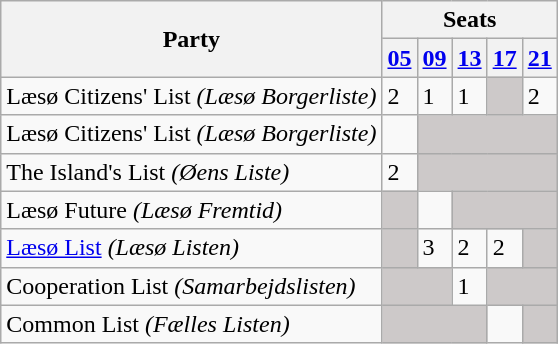<table class="wikitable">
<tr>
<th rowspan=2>Party</th>
<th colspan=11>Seats</th>
</tr>
<tr>
<th><a href='#'>05</a></th>
<th><a href='#'>09</a></th>
<th><a href='#'>13</a></th>
<th><a href='#'>17</a></th>
<th><a href='#'>21</a></th>
</tr>
<tr>
<td>Læsø Citizens' List <em>(Læsø Borgerliste)</em></td>
<td>2</td>
<td>1</td>
<td>1</td>
<td style="background:#CDC9C9;"></td>
<td>2</td>
</tr>
<tr>
<td>Læsø Citizens' List <em>(Læsø Borgerliste)</em></td>
<td></td>
<td style="background:#CDC9C9;" colspan=4></td>
</tr>
<tr>
<td>The Island's List <em>(Øens Liste)</em></td>
<td>2</td>
<td style="background:#CDC9C9;" colspan=4></td>
</tr>
<tr>
<td>Læsø Future <em>(Læsø Fremtid)</em></td>
<td style="background:#CDC9C9;"></td>
<td></td>
<td style="background:#CDC9C9;" colspan=3></td>
</tr>
<tr>
<td><a href='#'>Læsø List</a> <em>(Læsø Listen)</em></td>
<td style="background:#CDC9C9;"></td>
<td>3</td>
<td>2</td>
<td>2</td>
<td style="background:#CDC9C9;"></td>
</tr>
<tr>
<td>Cooperation List <em>(Samarbejdslisten)</em></td>
<td style="background:#CDC9C9;" colspan=2></td>
<td>1</td>
<td style="background:#CDC9C9;" colspan=2></td>
</tr>
<tr>
<td>Common List <em>(Fælles Listen)</em></td>
<td style="background:#CDC9C9;" colspan=3></td>
<td></td>
<td style="background:#CDC9C9;"></td>
</tr>
</table>
